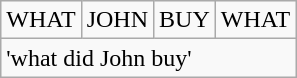<table class="wikitable">
<tr>
<td>WHAT</td>
<td>JOHN</td>
<td>BUY</td>
<td>WHAT</td>
</tr>
<tr>
<td colspan="4">'what did John buy'</td>
</tr>
</table>
